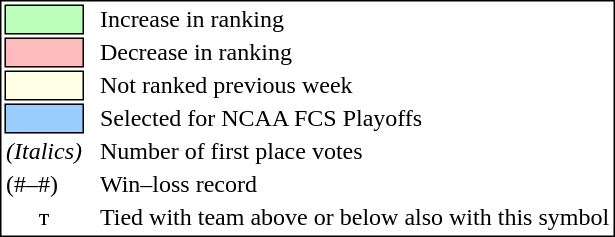<table style="border:1px solid black;">
<tr>
<td style="background:#bbffbb; width:20px; border:1px solid black;"></td>
<td> </td>
<td>Increase in ranking</td>
</tr>
<tr>
<td style="background:#ffbbbb; width:20px; border:1px solid black;"></td>
<td> </td>
<td>Decrease in ranking</td>
</tr>
<tr>
<td style="background:#FFFFE6; width:20px; border:1px solid black;"></td>
<td> </td>
<td>Not ranked previous week</td>
</tr>
<tr>
<td style="background:#9cf; width:20px; border:1px solid black;"></td>
<td> </td>
<td>Selected for NCAA FCS Playoffs</td>
</tr>
<tr>
<td><em>(Italics)</em></td>
<td> </td>
<td>Number of first place votes</td>
</tr>
<tr>
<td>(#–#)</td>
<td> </td>
<td>Win–loss record</td>
</tr>
<tr>
<td align="center">т</td>
<td> </td>
<td>Tied with team above or below also with this symbol</td>
</tr>
</table>
